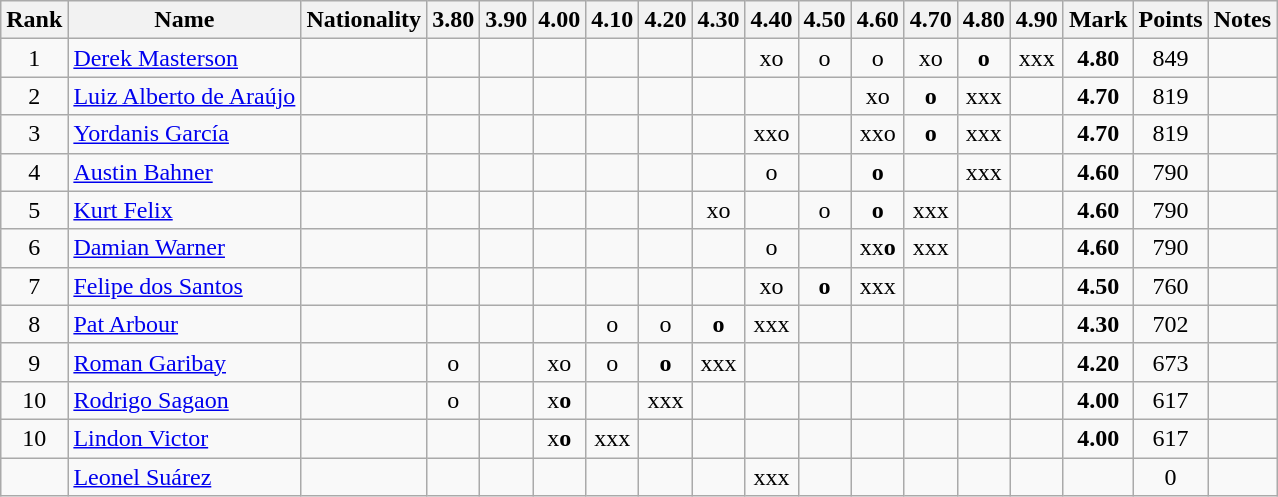<table class="wikitable sortable" style="text-align:center">
<tr>
<th>Rank</th>
<th>Name</th>
<th>Nationality</th>
<th>3.80</th>
<th>3.90</th>
<th>4.00</th>
<th>4.10</th>
<th>4.20</th>
<th>4.30</th>
<th>4.40</th>
<th>4.50</th>
<th>4.60</th>
<th>4.70</th>
<th>4.80</th>
<th>4.90</th>
<th>Mark</th>
<th>Points</th>
<th>Notes</th>
</tr>
<tr>
<td>1</td>
<td align=left><a href='#'>Derek Masterson</a></td>
<td align=left></td>
<td></td>
<td></td>
<td></td>
<td></td>
<td></td>
<td></td>
<td>xo</td>
<td>o</td>
<td>o</td>
<td>xo</td>
<td><strong>o</strong></td>
<td>xxx</td>
<td><strong>4.80</strong></td>
<td>849</td>
<td></td>
</tr>
<tr>
<td>2</td>
<td align=left><a href='#'>Luiz Alberto de Araújo</a></td>
<td align=left></td>
<td></td>
<td></td>
<td></td>
<td></td>
<td></td>
<td></td>
<td></td>
<td></td>
<td>xo</td>
<td><strong>o</strong></td>
<td>xxx</td>
<td></td>
<td><strong>4.70</strong></td>
<td>819</td>
<td></td>
</tr>
<tr>
<td>3</td>
<td align=left><a href='#'>Yordanis García</a></td>
<td align=left></td>
<td></td>
<td></td>
<td></td>
<td></td>
<td></td>
<td></td>
<td>xxo</td>
<td></td>
<td>xxo</td>
<td><strong>o</strong></td>
<td>xxx</td>
<td></td>
<td><strong>4.70</strong></td>
<td>819</td>
<td></td>
</tr>
<tr>
<td>4</td>
<td align=left><a href='#'>Austin Bahner</a></td>
<td align=left></td>
<td></td>
<td></td>
<td></td>
<td></td>
<td></td>
<td></td>
<td>o</td>
<td></td>
<td><strong>o</strong></td>
<td></td>
<td>xxx</td>
<td></td>
<td><strong>4.60</strong></td>
<td>790</td>
<td></td>
</tr>
<tr>
<td>5</td>
<td align=left><a href='#'>Kurt Felix</a></td>
<td align=left></td>
<td></td>
<td></td>
<td></td>
<td></td>
<td></td>
<td>xo</td>
<td></td>
<td>o</td>
<td><strong>o</strong></td>
<td>xxx</td>
<td></td>
<td></td>
<td><strong>4.60</strong></td>
<td>790</td>
<td></td>
</tr>
<tr>
<td>6</td>
<td align=left><a href='#'>Damian Warner</a></td>
<td align=left></td>
<td></td>
<td></td>
<td></td>
<td></td>
<td></td>
<td></td>
<td>o</td>
<td></td>
<td>xx<strong>o</strong></td>
<td>xxx</td>
<td></td>
<td></td>
<td><strong>4.60</strong></td>
<td>790</td>
<td></td>
</tr>
<tr>
<td>7</td>
<td align=left><a href='#'>Felipe dos Santos</a></td>
<td align=left></td>
<td></td>
<td></td>
<td></td>
<td></td>
<td></td>
<td></td>
<td>xo</td>
<td><strong>o</strong></td>
<td>xxx</td>
<td></td>
<td></td>
<td></td>
<td><strong>4.50</strong></td>
<td>760</td>
<td></td>
</tr>
<tr>
<td>8</td>
<td align=left><a href='#'>Pat Arbour</a></td>
<td align=left></td>
<td></td>
<td></td>
<td></td>
<td>o</td>
<td>o</td>
<td><strong>o</strong></td>
<td>xxx</td>
<td></td>
<td></td>
<td></td>
<td></td>
<td></td>
<td><strong>4.30</strong></td>
<td>702</td>
<td></td>
</tr>
<tr>
<td>9</td>
<td align=left><a href='#'>Roman Garibay</a></td>
<td align=left></td>
<td>o</td>
<td></td>
<td>xo</td>
<td>o</td>
<td><strong>o</strong></td>
<td>xxx</td>
<td></td>
<td></td>
<td></td>
<td></td>
<td></td>
<td></td>
<td><strong>4.20</strong></td>
<td>673</td>
<td></td>
</tr>
<tr>
<td>10</td>
<td align=left><a href='#'>Rodrigo Sagaon</a></td>
<td align=left></td>
<td>o</td>
<td></td>
<td>x<strong>o</strong></td>
<td></td>
<td>xxx</td>
<td></td>
<td></td>
<td></td>
<td></td>
<td></td>
<td></td>
<td></td>
<td><strong>4.00</strong></td>
<td>617</td>
<td></td>
</tr>
<tr>
<td>10</td>
<td align=left><a href='#'>Lindon Victor</a></td>
<td align=left></td>
<td></td>
<td></td>
<td>x<strong>o</strong></td>
<td>xxx</td>
<td></td>
<td></td>
<td></td>
<td></td>
<td></td>
<td></td>
<td></td>
<td></td>
<td><strong>4.00</strong></td>
<td>617</td>
<td></td>
</tr>
<tr>
<td></td>
<td align=left><a href='#'>Leonel Suárez</a></td>
<td align=left></td>
<td></td>
<td></td>
<td></td>
<td></td>
<td></td>
<td></td>
<td>xxx</td>
<td></td>
<td></td>
<td></td>
<td></td>
<td></td>
<td><strong></strong></td>
<td>0</td>
<td></td>
</tr>
</table>
